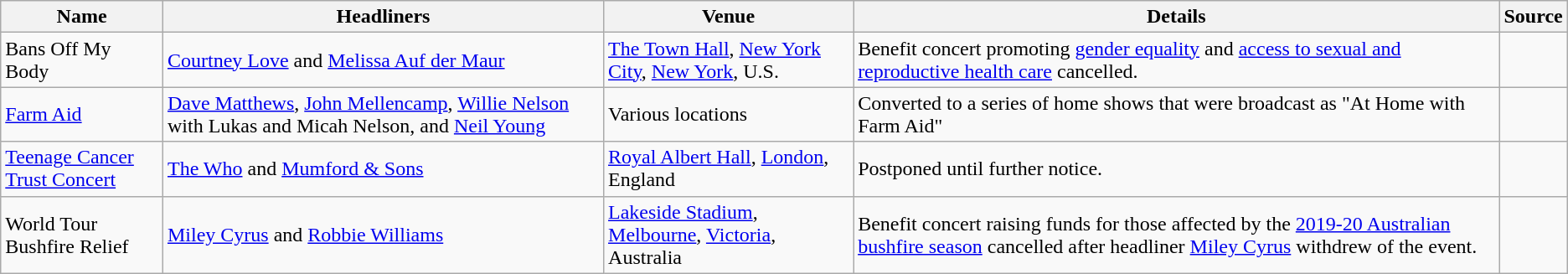<table class="wikitable sortable">
<tr>
<th>Name</th>
<th>Headliners</th>
<th>Venue</th>
<th>Details</th>
<th>Source</th>
</tr>
<tr>
<td>Bans Off My Body</td>
<td><a href='#'>Courtney Love</a> and <a href='#'>Melissa Auf der Maur</a></td>
<td><a href='#'>The Town Hall</a>, <a href='#'>New York City</a>, <a href='#'>New York</a>, U.S.</td>
<td>Benefit concert promoting <a href='#'>gender equality</a> and <a href='#'>access to sexual and reproductive health care</a> cancelled.</td>
<td></td>
</tr>
<tr>
<td><a href='#'>Farm Aid</a></td>
<td><a href='#'>Dave Matthews</a>, <a href='#'>John Mellencamp</a>, <a href='#'>Willie Nelson</a> with Lukas and Micah Nelson, and <a href='#'>Neil Young</a></td>
<td>Various locations</td>
<td>Converted to a series of home shows that were broadcast as "At Home with Farm Aid"</td>
<td></td>
</tr>
<tr>
<td><a href='#'>Teenage Cancer Trust Concert</a></td>
<td><a href='#'>The Who</a> and <a href='#'>Mumford & Sons</a></td>
<td><a href='#'>Royal Albert Hall</a>, <a href='#'>London</a>, England</td>
<td>Postponed until further notice.</td>
<td></td>
</tr>
<tr>
<td>World Tour Bushfire Relief</td>
<td><a href='#'>Miley Cyrus</a> and <a href='#'>Robbie Williams</a></td>
<td><a href='#'>Lakeside Stadium</a>, <a href='#'>Melbourne</a>, <a href='#'>Victoria</a>, Australia</td>
<td>Benefit concert raising funds for those affected by the <a href='#'>2019-20 Australian bushfire season</a> cancelled after headliner <a href='#'>Miley Cyrus</a> withdrew of the event.</td>
<td></td>
</tr>
</table>
